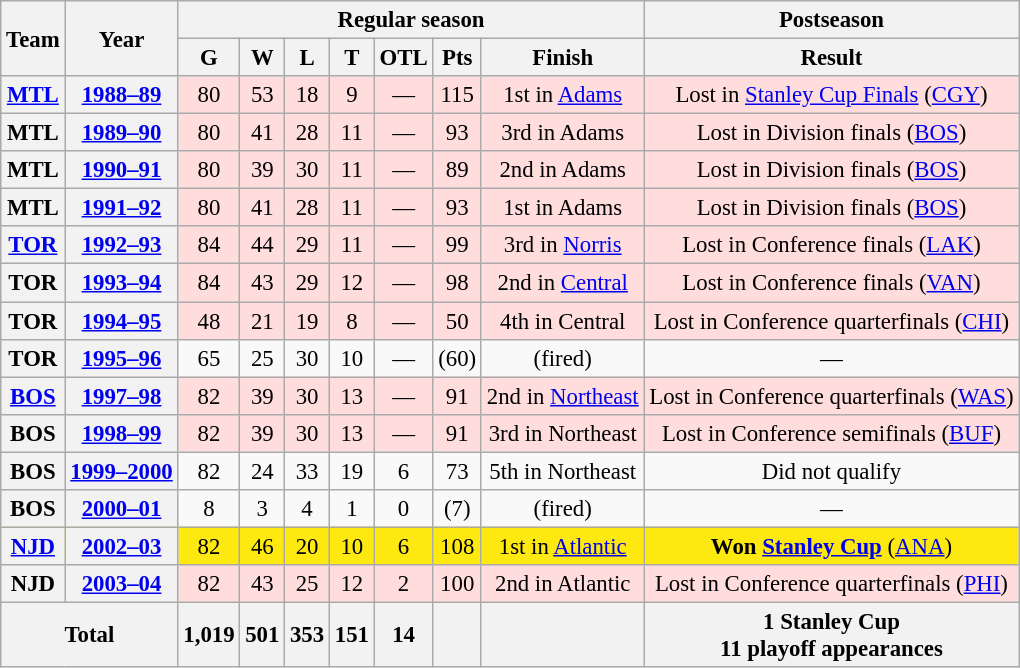<table class="wikitable" style="font-size: 95%; text-align:center;">
<tr>
<th rowspan="2">Team</th>
<th rowspan="2">Year</th>
<th colspan="7">Regular season</th>
<th>Postseason</th>
</tr>
<tr>
<th>G</th>
<th>W</th>
<th>L</th>
<th>T</th>
<th>OTL</th>
<th>Pts</th>
<th>Finish</th>
<th>Result</th>
</tr>
<tr style="background:#fdd;">
<th><a href='#'>MTL</a></th>
<th><a href='#'>1988–89</a></th>
<td>80</td>
<td>53</td>
<td>18</td>
<td>9</td>
<td>—</td>
<td>115</td>
<td>1st in <a href='#'>Adams</a></td>
<td>Lost in <a href='#'>Stanley Cup Finals</a> (<a href='#'>CGY</a>)</td>
</tr>
<tr style="background:#fdd;">
<th>MTL</th>
<th><a href='#'>1989–90</a></th>
<td>80</td>
<td>41</td>
<td>28</td>
<td>11</td>
<td>—</td>
<td>93</td>
<td>3rd in Adams</td>
<td>Lost in Division finals (<a href='#'>BOS</a>)</td>
</tr>
<tr style="background:#fdd;">
<th>MTL</th>
<th><a href='#'>1990–91</a></th>
<td>80</td>
<td>39</td>
<td>30</td>
<td>11</td>
<td>—</td>
<td>89</td>
<td>2nd in Adams</td>
<td>Lost in Division finals (<a href='#'>BOS</a>)</td>
</tr>
<tr style="background:#fdd;">
<th>MTL</th>
<th><a href='#'>1991–92</a></th>
<td>80</td>
<td>41</td>
<td>28</td>
<td>11</td>
<td>—</td>
<td>93</td>
<td>1st in Adams</td>
<td>Lost in Division finals (<a href='#'>BOS</a>)</td>
</tr>
<tr style="background:#fdd;">
<th><a href='#'>TOR</a></th>
<th><a href='#'>1992–93</a></th>
<td>84</td>
<td>44</td>
<td>29</td>
<td>11</td>
<td>—</td>
<td>99</td>
<td>3rd in <a href='#'>Norris</a></td>
<td>Lost in Conference finals (<a href='#'>LAK</a>)</td>
</tr>
<tr style="background:#fdd;">
<th>TOR</th>
<th><a href='#'>1993–94</a></th>
<td>84</td>
<td>43</td>
<td>29</td>
<td>12</td>
<td>—</td>
<td>98</td>
<td>2nd in <a href='#'>Central</a></td>
<td>Lost in Conference finals (<a href='#'>VAN</a>)</td>
</tr>
<tr style="background:#fdd;">
<th>TOR</th>
<th><a href='#'>1994–95</a></th>
<td>48</td>
<td>21</td>
<td>19</td>
<td>8</td>
<td>—</td>
<td>50</td>
<td>4th in Central</td>
<td>Lost in Conference quarterfinals (<a href='#'>CHI</a>)</td>
</tr>
<tr>
<th>TOR</th>
<th><a href='#'>1995–96</a></th>
<td>65</td>
<td>25</td>
<td>30</td>
<td>10</td>
<td>—</td>
<td>(60)</td>
<td>(fired)</td>
<td>—</td>
</tr>
<tr style="background:#fdd;">
<th><a href='#'>BOS</a></th>
<th><a href='#'>1997–98</a></th>
<td>82</td>
<td>39</td>
<td>30</td>
<td>13</td>
<td>—</td>
<td>91</td>
<td>2nd in <a href='#'>Northeast</a></td>
<td>Lost in Conference quarterfinals (<a href='#'>WAS</a>)</td>
</tr>
<tr style="background:#fdd;">
<th>BOS</th>
<th><a href='#'>1998–99</a></th>
<td>82</td>
<td>39</td>
<td>30</td>
<td>13</td>
<td>—</td>
<td>91</td>
<td>3rd in Northeast</td>
<td>Lost in Conference semifinals (<a href='#'>BUF</a>)</td>
</tr>
<tr>
<th>BOS</th>
<th><a href='#'>1999–2000</a></th>
<td>82</td>
<td>24</td>
<td>33</td>
<td>19</td>
<td>6</td>
<td>73</td>
<td>5th in Northeast</td>
<td>Did not qualify</td>
</tr>
<tr>
<th>BOS</th>
<th><a href='#'>2000–01</a></th>
<td>8</td>
<td>3</td>
<td>4</td>
<td>1</td>
<td>0</td>
<td>(7)</td>
<td>(fired)</td>
<td>—</td>
</tr>
<tr style="background:#FDE910;">
<th><a href='#'>NJD</a></th>
<th><a href='#'>2002–03</a></th>
<td>82</td>
<td>46</td>
<td>20</td>
<td>10</td>
<td>6</td>
<td>108</td>
<td>1st in <a href='#'>Atlantic</a></td>
<td><strong>Won <a href='#'>Stanley Cup</a></strong> (<a href='#'>ANA</a>)</td>
</tr>
<tr style="background:#fdd;">
<th>NJD</th>
<th><a href='#'>2003–04</a></th>
<td>82</td>
<td>43</td>
<td>25</td>
<td>12</td>
<td>2</td>
<td>100</td>
<td>2nd in Atlantic</td>
<td>Lost in Conference quarterfinals (<a href='#'>PHI</a>)</td>
</tr>
<tr>
<th colspan="2">Total</th>
<th>1,019</th>
<th>501</th>
<th>353</th>
<th>151</th>
<th>14</th>
<th> </th>
<th> </th>
<th>1 Stanley Cup<br>11 playoff appearances</th>
</tr>
</table>
